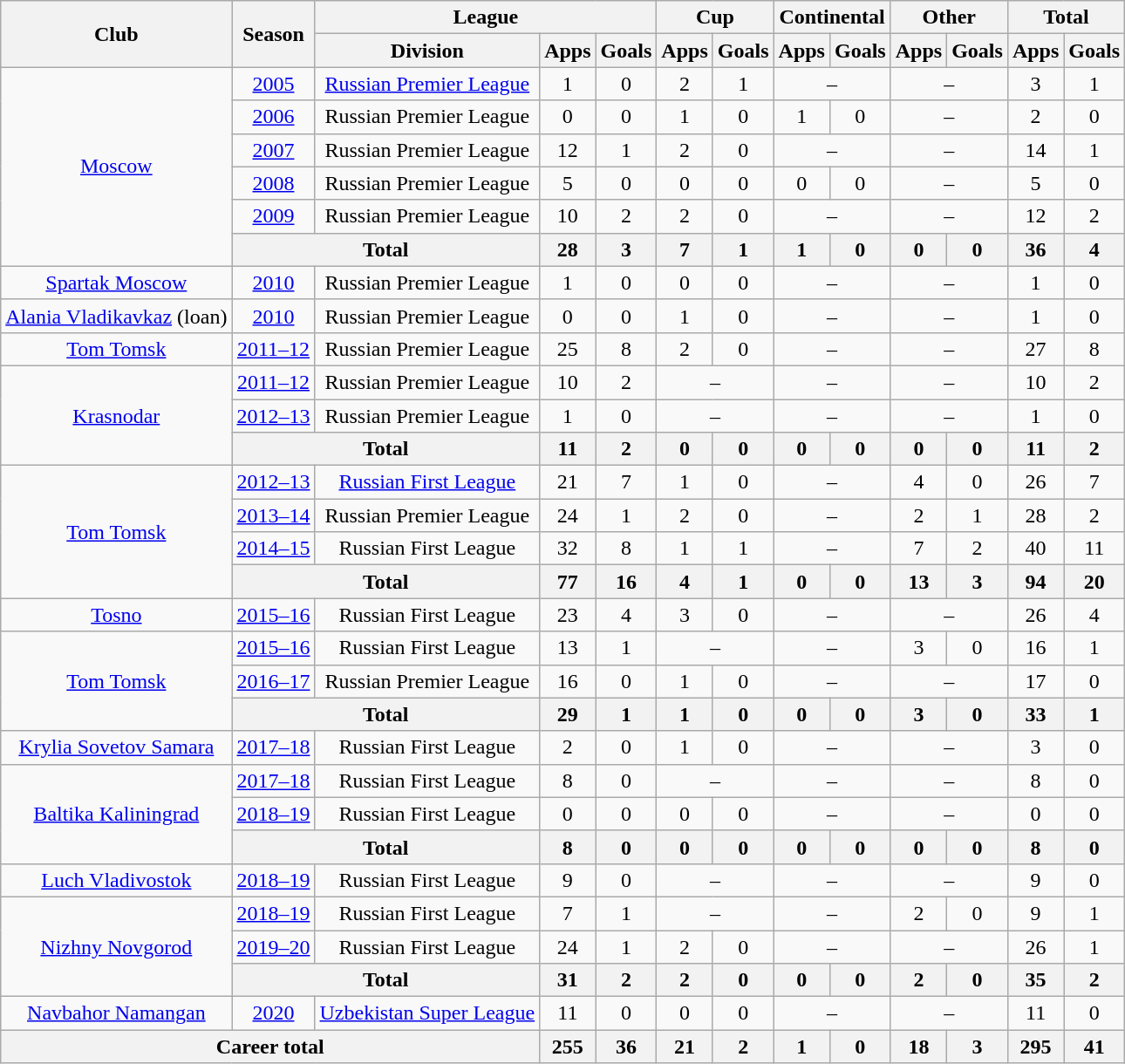<table class="wikitable" style="text-align: center;">
<tr>
<th rowspan=2>Club</th>
<th rowspan=2>Season</th>
<th colspan=3>League</th>
<th colspan=2>Cup</th>
<th colspan=2>Continental</th>
<th colspan=2>Other</th>
<th colspan=2>Total</th>
</tr>
<tr>
<th>Division</th>
<th>Apps</th>
<th>Goals</th>
<th>Apps</th>
<th>Goals</th>
<th>Apps</th>
<th>Goals</th>
<th>Apps</th>
<th>Goals</th>
<th>Apps</th>
<th>Goals</th>
</tr>
<tr>
<td rowspan="6"><a href='#'>Moscow</a></td>
<td><a href='#'>2005</a></td>
<td><a href='#'>Russian Premier League</a></td>
<td>1</td>
<td>0</td>
<td>2</td>
<td>1</td>
<td colspan=2>–</td>
<td colspan=2>–</td>
<td>3</td>
<td>1</td>
</tr>
<tr>
<td><a href='#'>2006</a></td>
<td>Russian Premier League</td>
<td>0</td>
<td>0</td>
<td>1</td>
<td>0</td>
<td>1</td>
<td>0</td>
<td colspan=2>–</td>
<td>2</td>
<td>0</td>
</tr>
<tr>
<td><a href='#'>2007</a></td>
<td>Russian Premier League</td>
<td>12</td>
<td>1</td>
<td>2</td>
<td>0</td>
<td colspan=2>–</td>
<td colspan=2>–</td>
<td>14</td>
<td>1</td>
</tr>
<tr>
<td><a href='#'>2008</a></td>
<td>Russian Premier League</td>
<td>5</td>
<td>0</td>
<td>0</td>
<td>0</td>
<td>0</td>
<td>0</td>
<td colspan=2>–</td>
<td>5</td>
<td>0</td>
</tr>
<tr>
<td><a href='#'>2009</a></td>
<td>Russian Premier League</td>
<td>10</td>
<td>2</td>
<td>2</td>
<td>0</td>
<td colspan=2>–</td>
<td colspan=2>–</td>
<td>12</td>
<td>2</td>
</tr>
<tr>
<th colspan=2>Total</th>
<th>28</th>
<th>3</th>
<th>7</th>
<th>1</th>
<th>1</th>
<th>0</th>
<th>0</th>
<th>0</th>
<th>36</th>
<th>4</th>
</tr>
<tr>
<td><a href='#'>Spartak Moscow</a></td>
<td><a href='#'>2010</a></td>
<td>Russian Premier League</td>
<td>1</td>
<td>0</td>
<td>0</td>
<td>0</td>
<td colspan=2>–</td>
<td colspan=2>–</td>
<td>1</td>
<td>0</td>
</tr>
<tr>
<td><a href='#'>Alania Vladikavkaz</a> (loan)</td>
<td><a href='#'>2010</a></td>
<td>Russian Premier League</td>
<td>0</td>
<td>0</td>
<td>1</td>
<td>0</td>
<td colspan=2>–</td>
<td colspan=2>–</td>
<td>1</td>
<td>0</td>
</tr>
<tr>
<td><a href='#'>Tom Tomsk</a></td>
<td><a href='#'>2011–12</a></td>
<td>Russian Premier League</td>
<td>25</td>
<td>8</td>
<td>2</td>
<td>0</td>
<td colspan=2>–</td>
<td colspan=2>–</td>
<td>27</td>
<td>8</td>
</tr>
<tr>
<td rowspan="3"><a href='#'>Krasnodar</a></td>
<td><a href='#'>2011–12</a></td>
<td>Russian Premier League</td>
<td>10</td>
<td>2</td>
<td colspan=2>–</td>
<td colspan=2>–</td>
<td colspan=2>–</td>
<td>10</td>
<td>2</td>
</tr>
<tr>
<td><a href='#'>2012–13</a></td>
<td>Russian Premier League</td>
<td>1</td>
<td>0</td>
<td colspan=2>–</td>
<td colspan=2>–</td>
<td colspan=2>–</td>
<td>1</td>
<td>0</td>
</tr>
<tr>
<th colspan=2>Total</th>
<th>11</th>
<th>2</th>
<th>0</th>
<th>0</th>
<th>0</th>
<th>0</th>
<th>0</th>
<th>0</th>
<th>11</th>
<th>2</th>
</tr>
<tr>
<td rowspan="4"><a href='#'>Tom Tomsk</a></td>
<td><a href='#'>2012–13</a></td>
<td><a href='#'>Russian First League</a></td>
<td>21</td>
<td>7</td>
<td>1</td>
<td>0</td>
<td colspan=2>–</td>
<td>4</td>
<td>0</td>
<td>26</td>
<td>7</td>
</tr>
<tr>
<td><a href='#'>2013–14</a></td>
<td>Russian Premier League</td>
<td>24</td>
<td>1</td>
<td>2</td>
<td>0</td>
<td colspan=2>–</td>
<td>2</td>
<td>1</td>
<td>28</td>
<td>2</td>
</tr>
<tr>
<td><a href='#'>2014–15</a></td>
<td>Russian First League</td>
<td>32</td>
<td>8</td>
<td>1</td>
<td>1</td>
<td colspan=2>–</td>
<td>7</td>
<td>2</td>
<td>40</td>
<td>11</td>
</tr>
<tr>
<th colspan=2>Total</th>
<th>77</th>
<th>16</th>
<th>4</th>
<th>1</th>
<th>0</th>
<th>0</th>
<th>13</th>
<th>3</th>
<th>94</th>
<th>20</th>
</tr>
<tr>
<td><a href='#'>Tosno</a></td>
<td><a href='#'>2015–16</a></td>
<td>Russian First League</td>
<td>23</td>
<td>4</td>
<td>3</td>
<td>0</td>
<td colspan=2>–</td>
<td colspan=2>–</td>
<td>26</td>
<td>4</td>
</tr>
<tr>
<td rowspan="3"><a href='#'>Tom Tomsk</a></td>
<td><a href='#'>2015–16</a></td>
<td>Russian First League</td>
<td>13</td>
<td>1</td>
<td colspan=2>–</td>
<td colspan=2>–</td>
<td>3</td>
<td>0</td>
<td>16</td>
<td>1</td>
</tr>
<tr>
<td><a href='#'>2016–17</a></td>
<td>Russian Premier League</td>
<td>16</td>
<td>0</td>
<td>1</td>
<td>0</td>
<td colspan=2>–</td>
<td colspan=2>–</td>
<td>17</td>
<td>0</td>
</tr>
<tr>
<th colspan=2>Total</th>
<th>29</th>
<th>1</th>
<th>1</th>
<th>0</th>
<th>0</th>
<th>0</th>
<th>3</th>
<th>0</th>
<th>33</th>
<th>1</th>
</tr>
<tr>
<td><a href='#'>Krylia Sovetov Samara</a></td>
<td><a href='#'>2017–18</a></td>
<td>Russian First League</td>
<td>2</td>
<td>0</td>
<td>1</td>
<td>0</td>
<td colspan=2>–</td>
<td colspan=2>–</td>
<td>3</td>
<td>0</td>
</tr>
<tr>
<td rowspan="3"><a href='#'>Baltika Kaliningrad</a></td>
<td><a href='#'>2017–18</a></td>
<td>Russian First League</td>
<td>8</td>
<td>0</td>
<td colspan=2>–</td>
<td colspan=2>–</td>
<td colspan=2>–</td>
<td>8</td>
<td>0</td>
</tr>
<tr>
<td><a href='#'>2018–19</a></td>
<td>Russian First League</td>
<td>0</td>
<td>0</td>
<td>0</td>
<td>0</td>
<td colspan=2>–</td>
<td colspan=2>–</td>
<td>0</td>
<td>0</td>
</tr>
<tr>
<th colspan=2>Total</th>
<th>8</th>
<th>0</th>
<th>0</th>
<th>0</th>
<th>0</th>
<th>0</th>
<th>0</th>
<th>0</th>
<th>8</th>
<th>0</th>
</tr>
<tr>
<td><a href='#'>Luch Vladivostok</a></td>
<td><a href='#'>2018–19</a></td>
<td>Russian First League</td>
<td>9</td>
<td>0</td>
<td colspan=2>–</td>
<td colspan=2>–</td>
<td colspan=2>–</td>
<td>9</td>
<td>0</td>
</tr>
<tr>
<td rowspan="3"><a href='#'>Nizhny Novgorod</a></td>
<td><a href='#'>2018–19</a></td>
<td>Russian First League</td>
<td>7</td>
<td>1</td>
<td colspan=2>–</td>
<td colspan=2>–</td>
<td>2</td>
<td>0</td>
<td>9</td>
<td>1</td>
</tr>
<tr>
<td><a href='#'>2019–20</a></td>
<td>Russian First League</td>
<td>24</td>
<td>1</td>
<td>2</td>
<td>0</td>
<td colspan=2>–</td>
<td colspan=2>–</td>
<td>26</td>
<td>1</td>
</tr>
<tr>
<th colspan=2>Total</th>
<th>31</th>
<th>2</th>
<th>2</th>
<th>0</th>
<th>0</th>
<th>0</th>
<th>2</th>
<th>0</th>
<th>35</th>
<th>2</th>
</tr>
<tr>
<td><a href='#'>Navbahor Namangan</a></td>
<td><a href='#'>2020</a></td>
<td><a href='#'>Uzbekistan Super League</a></td>
<td>11</td>
<td>0</td>
<td>0</td>
<td>0</td>
<td colspan=2>–</td>
<td colspan=2>–</td>
<td>11</td>
<td>0</td>
</tr>
<tr>
<th colspan=3>Career total</th>
<th>255</th>
<th>36</th>
<th>21</th>
<th>2</th>
<th>1</th>
<th>0</th>
<th>18</th>
<th>3</th>
<th>295</th>
<th>41</th>
</tr>
</table>
